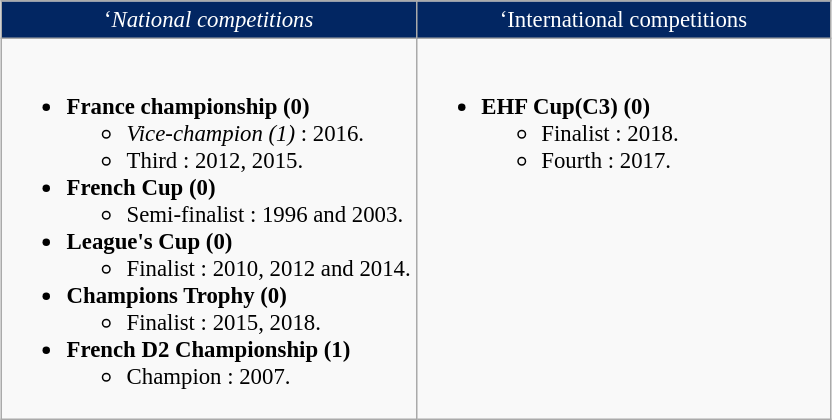<table class="wikitable" style="font-size: 95%; margin:auto;">
<tr style="color:#ffffff; background:#022662; text-align:center;">
<td width="50%">‘<em>National competitions<strong></td>
<td width="50%">‘</em>International competitions</strong></td>
</tr>
<tr>
<td valign="top"><br><ul><li><strong>France championship (0)</strong><ul><li><em>Vice-champion (1)</em> : 2016.</li><li>Third : 2012, 2015.</li></ul></li><li><strong>French Cup (0)</strong><ul><li>Semi-finalist : 1996 and 2003.</li></ul></li><li><strong>League's Cup (0)</strong><ul><li>Finalist : 2010, 2012 and 2014.</li></ul></li><li><strong>Champions Trophy (0)</strong><ul><li>Finalist : 2015, 2018.</li></ul></li><li><strong>French D2 Championship (1)</strong><ul><li>Champion : 2007.</li></ul></li></ul></td>
<td valign="top"><br><ul><li><strong>EHF Cup(C3) (0)</strong><ul><li>Finalist : 2018.</li><li>Fourth : 2017.</li></ul></li></ul></td>
</tr>
</table>
